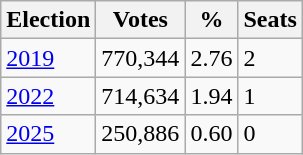<table class="wikitable">
<tr>
<th>Election</th>
<th>Votes</th>
<th>%</th>
<th>Seats</th>
</tr>
<tr>
<td><a href='#'>2019</a></td>
<td>770,344</td>
<td>2.76</td>
<td>2</td>
</tr>
<tr>
<td><a href='#'>2022</a></td>
<td>714,634</td>
<td>1.94</td>
<td>1</td>
</tr>
<tr>
<td><a href='#'>2025</a></td>
<td>250,886</td>
<td>0.60</td>
<td>0</td>
</tr>
</table>
